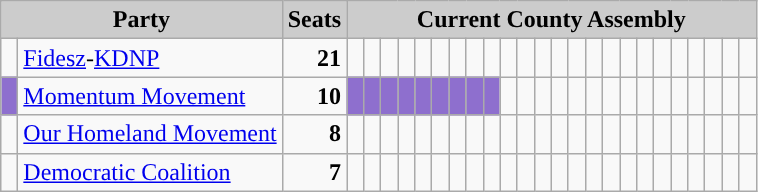<table class="wikitable">
<tr>
<th style="background:#ccc" colspan="2">Party</th>
<th style="background:#ccc">Seats</th>
<th style="background:#ccc" colspan="24">Current County Assembly</th>
</tr>
<tr>
<td style="background-color: "> </td>
<td><a href='#'>Fidesz</a>-<a href='#'>KDNP</a></td>
<td style="text-align: right"><strong>21</strong></td>
<td style="background-color: "> </td>
<td style="background-color: "> </td>
<td style="background-color: "> </td>
<td style="background-color: "> </td>
<td style="background-color: "> </td>
<td style="background-color: "> </td>
<td style="background-color: "> </td>
<td style="background-color: "> </td>
<td style="background-color: "> </td>
<td style="background-color: "> </td>
<td style="background-color: "> </td>
<td style="background-color: "> </td>
<td style="background-color: "> </td>
<td style="background-color: "> </td>
<td style="background-color: "> </td>
<td style="background-color: "> </td>
<td style="background-color: "> </td>
<td style="background-color: "> </td>
<td style="background-color: "> </td>
<td style="background-color: "> </td>
<td style="background-color: "> </td>
<td style="background-color: "> </td>
<td style="background-color: "> </td>
<td style="background-color: "> </td>
</tr>
<tr>
<td style="background-color: #8E6FCE"> </td>
<td><a href='#'>Momentum Movement</a></td>
<td style="text-align: right"><strong>10</strong></td>
<td style="background-color: #8E6FCE"> </td>
<td style="background-color: #8E6FCE"> </td>
<td style="background-color: #8E6FCE"> </td>
<td style="background-color: #8E6FCE"> </td>
<td style="background-color: #8E6FCE"> </td>
<td style="background-color: #8E6FCE"> </td>
<td style="background-color: #8E6FCE"> </td>
<td style="background-color: #8E6FCE"> </td>
<td style="background-color: #8E6FCE"> </td>
<td> </td>
<td> </td>
<td> </td>
<td> </td>
<td> </td>
<td> </td>
<td> </td>
<td> </td>
<td> </td>
<td> </td>
<td> </td>
<td> </td>
<td> </td>
<td> </td>
<td> </td>
</tr>
<tr>
<td style="background-color: "> </td>
<td><a href='#'>Our Homeland Movement</a></td>
<td style="text-align: right"><strong>8</strong></td>
<td style="background-color: "> </td>
<td style="background-color: "> </td>
<td style="background-color: "> </td>
<td style="background-color: "> </td>
<td style="background-color: "> </td>
<td style="background-color: "> </td>
<td style="background-color: "> </td>
<td style="background-color: "> </td>
<td> </td>
<td> </td>
<td> </td>
<td> </td>
<td> </td>
<td> </td>
<td> </td>
<td> </td>
<td> </td>
<td> </td>
<td> </td>
<td> </td>
<td> </td>
<td> </td>
<td> </td>
</tr>
<tr>
<td style="background-color: "> </td>
<td><a href='#'>Democratic Coalition</a></td>
<td style="text-align: right"><strong>7</strong></td>
<td style="background-color: "> </td>
<td style="background-color: "> </td>
<td style="background-color: "> </td>
<td style="background-color: "> </td>
<td style="background-color: "> </td>
<td style="background-color: "> </td>
<td style="background-color: "> </td>
<td> </td>
<td> </td>
<td> </td>
<td> </td>
<td> </td>
<td> </td>
<td> </td>
<td> </td>
<td> </td>
<td> </td>
<td> </td>
<td> </td>
<td> </td>
<td> </td>
<td> </td>
<td> </td>
<td> </td>
</tr>
</table>
